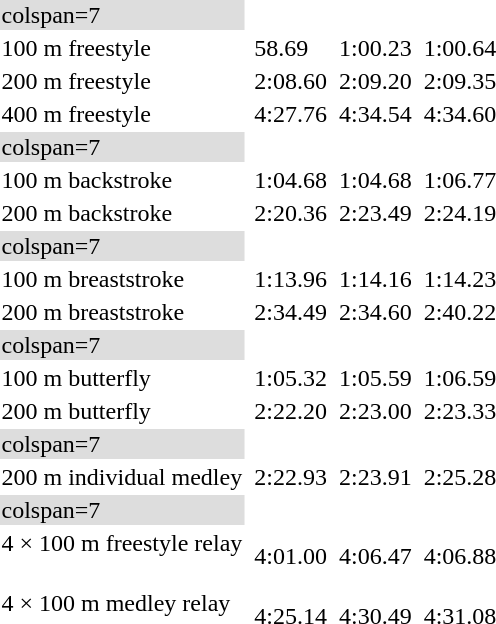<table>
<tr bgcolor=#DDDDDD>
<td>colspan=7 </td>
</tr>
<tr>
<td>100 m freestyle<br></td>
<td></td>
<td>58.69</td>
<td></td>
<td>1:00.23</td>
<td></td>
<td>1:00.64</td>
</tr>
<tr>
<td>200 m freestyle<br></td>
<td></td>
<td>2:08.60</td>
<td></td>
<td>2:09.20</td>
<td></td>
<td>2:09.35</td>
</tr>
<tr>
<td>400 m freestyle<br></td>
<td></td>
<td>4:27.76</td>
<td></td>
<td>4:34.54</td>
<td></td>
<td>4:34.60</td>
</tr>
<tr bgcolor=#DDDDDD>
<td>colspan=7 </td>
</tr>
<tr>
<td>100 m backstroke<br></td>
<td></td>
<td>1:04.68</td>
<td></td>
<td>1:04.68</td>
<td></td>
<td>1:06.77</td>
</tr>
<tr>
<td>200 m backstroke<br></td>
<td></td>
<td>2:20.36</td>
<td></td>
<td>2:23.49</td>
<td></td>
<td>2:24.19</td>
</tr>
<tr bgcolor=#DDDDDD>
<td>colspan=7 </td>
</tr>
<tr>
<td>100 m breaststroke<br></td>
<td></td>
<td>1:13.96</td>
<td></td>
<td>1:14.16</td>
<td></td>
<td>1:14.23</td>
</tr>
<tr>
<td>200 m breaststroke<br></td>
<td></td>
<td>2:34.49</td>
<td></td>
<td>2:34.60</td>
<td></td>
<td>2:40.22</td>
</tr>
<tr bgcolor=#DDDDDD>
<td>colspan=7 </td>
</tr>
<tr>
<td>100 m butterfly<br></td>
<td></td>
<td>1:05.32</td>
<td></td>
<td>1:05.59</td>
<td></td>
<td>1:06.59</td>
</tr>
<tr>
<td>200 m butterfly<br></td>
<td></td>
<td>2:22.20</td>
<td></td>
<td>2:23.00</td>
<td></td>
<td>2:23.33</td>
</tr>
<tr bgcolor=#DDDDDD>
<td>colspan=7 </td>
</tr>
<tr>
<td>200 m individual medley<br></td>
<td></td>
<td>2:22.93</td>
<td></td>
<td>2:23.91</td>
<td></td>
<td>2:25.28</td>
</tr>
<tr bgcolor=#DDDDDD>
<td>colspan=7 </td>
</tr>
<tr>
<td>4 × 100 m freestyle relay<br><br></td>
<td></td>
<td>4:01.00</td>
<td></td>
<td>4:06.47</td>
<td></td>
<td>4:06.88</td>
</tr>
<tr>
<td>4 × 100 m medley relay<br><br></td>
<td></td>
<td>4:25.14</td>
<td></td>
<td>4:30.49</td>
<td></td>
<td>4:31.08</td>
</tr>
</table>
